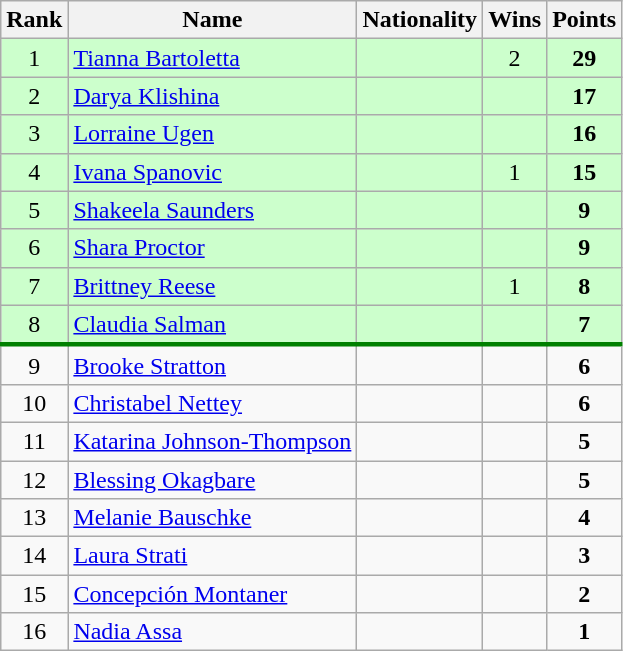<table class="wikitable sortable" style="text-align:center">
<tr>
<th>Rank</th>
<th>Name</th>
<th>Nationality</th>
<th>Wins</th>
<th>Points</th>
</tr>
<tr bgcolor=ccffcc>
<td>1</td>
<td align=left><a href='#'>Tianna Bartoletta</a></td>
<td align=left></td>
<td>2</td>
<td><strong>29</strong></td>
</tr>
<tr bgcolor=ccffcc>
<td>2</td>
<td align=left><a href='#'>Darya Klishina</a></td>
<td align=left></td>
<td></td>
<td><strong>17</strong></td>
</tr>
<tr bgcolor=ccffcc>
<td>3</td>
<td align=left><a href='#'>Lorraine Ugen</a></td>
<td align=left></td>
<td></td>
<td><strong>16</strong></td>
</tr>
<tr bgcolor=ccffcc>
<td>4</td>
<td align=left><a href='#'>Ivana Spanovic</a></td>
<td align=left></td>
<td>1</td>
<td><strong>15</strong></td>
</tr>
<tr bgcolor=ccffcc>
<td>5</td>
<td align=left><a href='#'>Shakeela Saunders</a></td>
<td align=left></td>
<td></td>
<td><strong>9</strong></td>
</tr>
<tr bgcolor=ccffcc>
<td>6</td>
<td align=left><a href='#'>Shara Proctor</a></td>
<td align=left></td>
<td></td>
<td><strong>9</strong></td>
</tr>
<tr bgcolor=ccffcc>
<td>7</td>
<td align=left><a href='#'>Brittney Reese</a></td>
<td align=left></td>
<td>1</td>
<td><strong>8</strong></td>
</tr>
<tr bgcolor=ccffcc>
<td>8</td>
<td align=left><a href='#'>Claudia Salman</a></td>
<td align=left></td>
<td></td>
<td><strong>7</strong></td>
</tr>
<tr style="border-top:3px solid green;">
<td>9</td>
<td align=left><a href='#'>Brooke Stratton</a></td>
<td align=left></td>
<td></td>
<td><strong>6</strong></td>
</tr>
<tr>
<td>10</td>
<td align=left><a href='#'>Christabel Nettey</a></td>
<td align=left></td>
<td></td>
<td><strong>6</strong></td>
</tr>
<tr>
<td>11</td>
<td align=left><a href='#'>Katarina Johnson-Thompson</a></td>
<td align=left></td>
<td></td>
<td><strong>5</strong></td>
</tr>
<tr>
<td>12</td>
<td align=left><a href='#'>Blessing Okagbare</a></td>
<td align=left></td>
<td></td>
<td><strong>5</strong></td>
</tr>
<tr>
<td>13</td>
<td align=left><a href='#'>Melanie Bauschke</a></td>
<td align=left></td>
<td></td>
<td><strong>4</strong></td>
</tr>
<tr>
<td>14</td>
<td align=left><a href='#'>Laura Strati</a></td>
<td align=left></td>
<td></td>
<td><strong>3</strong></td>
</tr>
<tr>
<td>15</td>
<td align=left><a href='#'>Concepción Montaner</a></td>
<td align=left></td>
<td></td>
<td><strong>2</strong></td>
</tr>
<tr>
<td>16</td>
<td align=left><a href='#'>Nadia Assa</a></td>
<td align=left></td>
<td></td>
<td><strong>1</strong></td>
</tr>
</table>
